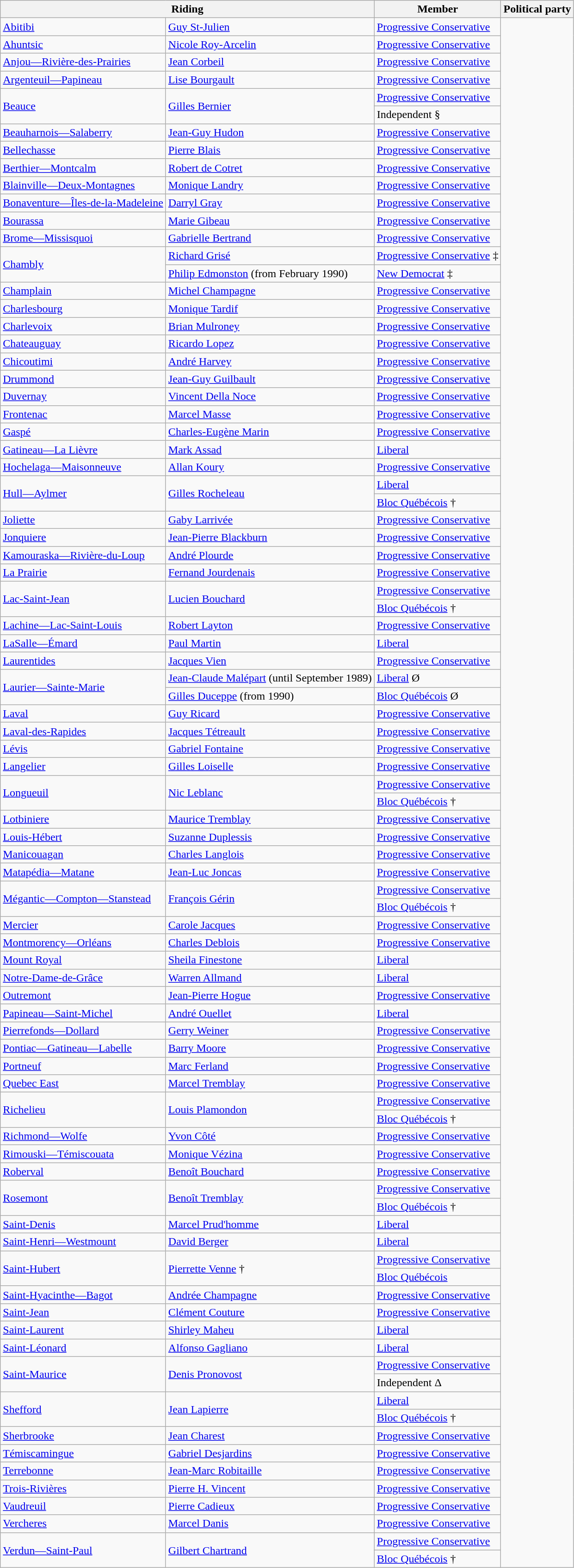<table class=wikitable>
<tr>
<th colspan="2">Riding</th>
<th>Member</th>
<th>Political party</th>
</tr>
<tr>
<td><a href='#'>Abitibi</a></td>
<td><a href='#'>Guy St-Julien</a></td>
<td><a href='#'>Progressive Conservative</a></td>
</tr>
<tr>
<td><a href='#'>Ahuntsic</a></td>
<td><a href='#'>Nicole Roy-Arcelin</a></td>
<td><a href='#'>Progressive Conservative</a></td>
</tr>
<tr>
<td><a href='#'>Anjou—Rivière-des-Prairies</a></td>
<td><a href='#'>Jean Corbeil</a></td>
<td><a href='#'>Progressive Conservative</a></td>
</tr>
<tr>
<td><a href='#'>Argenteuil—Papineau</a></td>
<td><a href='#'>Lise Bourgault</a></td>
<td><a href='#'>Progressive Conservative</a></td>
</tr>
<tr>
<td rowspan="2"><a href='#'>Beauce</a></td>
<td rowspan="2"><a href='#'>Gilles Bernier</a></td>
<td><a href='#'>Progressive Conservative</a></td>
</tr>
<tr>
<td>Independent §</td>
</tr>
<tr>
<td><a href='#'>Beauharnois—Salaberry</a></td>
<td><a href='#'>Jean-Guy Hudon</a></td>
<td><a href='#'>Progressive Conservative</a></td>
</tr>
<tr>
<td><a href='#'>Bellechasse</a></td>
<td><a href='#'>Pierre Blais</a></td>
<td><a href='#'>Progressive Conservative</a></td>
</tr>
<tr>
<td><a href='#'>Berthier—Montcalm</a></td>
<td><a href='#'>Robert de Cotret</a></td>
<td><a href='#'>Progressive Conservative</a></td>
</tr>
<tr>
<td><a href='#'>Blainville—Deux-Montagnes</a></td>
<td><a href='#'>Monique Landry</a></td>
<td><a href='#'>Progressive Conservative</a></td>
</tr>
<tr>
<td><a href='#'>Bonaventure—Îles-de-la-Madeleine</a></td>
<td><a href='#'>Darryl Gray</a></td>
<td><a href='#'>Progressive Conservative</a></td>
</tr>
<tr>
<td><a href='#'>Bourassa</a></td>
<td><a href='#'>Marie Gibeau</a></td>
<td><a href='#'>Progressive Conservative</a></td>
</tr>
<tr>
<td><a href='#'>Brome—Missisquoi</a></td>
<td><a href='#'>Gabrielle Bertrand</a></td>
<td><a href='#'>Progressive Conservative</a></td>
</tr>
<tr>
<td rowspan="2"><a href='#'>Chambly</a></td>
<td><a href='#'>Richard Grisé</a></td>
<td><a href='#'>Progressive Conservative</a> ‡</td>
</tr>
<tr>
<td><a href='#'>Philip Edmonston</a> (from February 1990)</td>
<td><a href='#'>New Democrat</a> ‡</td>
</tr>
<tr>
<td><a href='#'>Champlain</a></td>
<td><a href='#'>Michel Champagne</a></td>
<td><a href='#'>Progressive Conservative</a></td>
</tr>
<tr>
<td><a href='#'>Charlesbourg</a></td>
<td><a href='#'>Monique Tardif</a></td>
<td><a href='#'>Progressive Conservative</a></td>
</tr>
<tr>
<td><a href='#'>Charlevoix</a></td>
<td><a href='#'>Brian Mulroney</a></td>
<td><a href='#'>Progressive Conservative</a></td>
</tr>
<tr>
<td><a href='#'>Chateauguay</a></td>
<td><a href='#'>Ricardo Lopez</a></td>
<td><a href='#'>Progressive Conservative</a></td>
</tr>
<tr>
<td><a href='#'>Chicoutimi</a></td>
<td><a href='#'>André Harvey</a></td>
<td><a href='#'>Progressive Conservative</a></td>
</tr>
<tr>
<td><a href='#'>Drummond</a></td>
<td><a href='#'>Jean-Guy Guilbault</a></td>
<td><a href='#'>Progressive Conservative</a></td>
</tr>
<tr>
<td><a href='#'>Duvernay</a></td>
<td><a href='#'>Vincent Della Noce</a></td>
<td><a href='#'>Progressive Conservative</a></td>
</tr>
<tr>
<td><a href='#'>Frontenac</a></td>
<td><a href='#'>Marcel Masse</a></td>
<td><a href='#'>Progressive Conservative</a></td>
</tr>
<tr>
<td><a href='#'>Gaspé</a></td>
<td><a href='#'>Charles-Eugène Marin</a></td>
<td><a href='#'>Progressive Conservative</a></td>
</tr>
<tr>
<td><a href='#'>Gatineau—La Lièvre</a></td>
<td><a href='#'>Mark Assad</a></td>
<td><a href='#'>Liberal</a></td>
</tr>
<tr>
<td><a href='#'>Hochelaga—Maisonneuve</a></td>
<td><a href='#'>Allan Koury</a></td>
<td><a href='#'>Progressive Conservative</a></td>
</tr>
<tr>
<td rowspan="2"><a href='#'>Hull—Aylmer</a></td>
<td rowspan="2"><a href='#'>Gilles Rocheleau</a></td>
<td><a href='#'>Liberal</a></td>
</tr>
<tr>
<td><a href='#'>Bloc Québécois</a> †</td>
</tr>
<tr>
<td><a href='#'>Joliette</a></td>
<td><a href='#'>Gaby Larrivée</a></td>
<td><a href='#'>Progressive Conservative</a></td>
</tr>
<tr>
<td><a href='#'>Jonquiere</a></td>
<td><a href='#'>Jean-Pierre Blackburn</a></td>
<td><a href='#'>Progressive Conservative</a></td>
</tr>
<tr>
<td><a href='#'>Kamouraska—Rivière-du-Loup</a></td>
<td><a href='#'>André Plourde</a></td>
<td><a href='#'>Progressive Conservative</a></td>
</tr>
<tr>
<td><a href='#'>La Prairie</a></td>
<td><a href='#'>Fernand Jourdenais</a></td>
<td><a href='#'>Progressive Conservative</a></td>
</tr>
<tr>
<td rowspan="2"><a href='#'>Lac-Saint-Jean</a></td>
<td rowspan="2"><a href='#'>Lucien Bouchard</a></td>
<td><a href='#'>Progressive Conservative</a></td>
</tr>
<tr>
<td><a href='#'>Bloc Québécois</a> †</td>
</tr>
<tr>
<td><a href='#'>Lachine—Lac-Saint-Louis</a></td>
<td><a href='#'>Robert Layton</a></td>
<td><a href='#'>Progressive Conservative</a></td>
</tr>
<tr>
<td><a href='#'>LaSalle—Émard</a></td>
<td><a href='#'>Paul Martin</a></td>
<td><a href='#'>Liberal</a></td>
</tr>
<tr>
<td><a href='#'>Laurentides</a></td>
<td><a href='#'>Jacques Vien</a></td>
<td><a href='#'>Progressive Conservative</a></td>
</tr>
<tr>
<td rowspan=2><a href='#'>Laurier—Sainte-Marie</a></td>
<td><a href='#'>Jean-Claude Malépart</a> (until September 1989)</td>
<td><a href='#'>Liberal</a> Ø</td>
</tr>
<tr>
<td><a href='#'>Gilles Duceppe</a> (from 1990)</td>
<td><a href='#'>Bloc Québécois</a> Ø</td>
</tr>
<tr>
<td><a href='#'>Laval</a></td>
<td><a href='#'>Guy Ricard</a></td>
<td><a href='#'>Progressive Conservative</a></td>
</tr>
<tr>
<td><a href='#'>Laval-des-Rapides</a></td>
<td><a href='#'>Jacques Tétreault</a></td>
<td><a href='#'>Progressive Conservative</a></td>
</tr>
<tr>
<td><a href='#'>Lévis</a></td>
<td><a href='#'>Gabriel Fontaine</a></td>
<td><a href='#'>Progressive Conservative</a></td>
</tr>
<tr>
<td><a href='#'>Langelier</a></td>
<td><a href='#'>Gilles Loiselle</a></td>
<td><a href='#'>Progressive Conservative</a></td>
</tr>
<tr>
<td rowspan="2"><a href='#'>Longueuil</a></td>
<td rowspan="2"><a href='#'>Nic Leblanc</a></td>
<td><a href='#'>Progressive Conservative</a></td>
</tr>
<tr>
<td><a href='#'>Bloc Québécois</a> †</td>
</tr>
<tr>
<td><a href='#'>Lotbiniere</a></td>
<td><a href='#'>Maurice Tremblay</a></td>
<td><a href='#'>Progressive Conservative</a></td>
</tr>
<tr>
<td><a href='#'>Louis-Hébert</a></td>
<td><a href='#'>Suzanne Duplessis</a></td>
<td><a href='#'>Progressive Conservative</a></td>
</tr>
<tr>
<td><a href='#'>Manicouagan</a></td>
<td><a href='#'>Charles Langlois</a></td>
<td><a href='#'>Progressive Conservative</a></td>
</tr>
<tr>
<td><a href='#'>Matapédia—Matane</a></td>
<td><a href='#'>Jean-Luc Joncas</a></td>
<td><a href='#'>Progressive Conservative</a></td>
</tr>
<tr>
<td rowspan="2"><a href='#'>Mégantic—Compton—Stanstead</a></td>
<td rowspan="2"><a href='#'>François Gérin</a></td>
<td><a href='#'>Progressive Conservative</a></td>
</tr>
<tr>
<td><a href='#'>Bloc Québécois</a> †</td>
</tr>
<tr>
<td><a href='#'>Mercier</a></td>
<td><a href='#'>Carole Jacques</a></td>
<td><a href='#'>Progressive Conservative</a></td>
</tr>
<tr>
<td><a href='#'>Montmorency—Orléans</a></td>
<td><a href='#'>Charles Deblois</a></td>
<td><a href='#'>Progressive Conservative</a></td>
</tr>
<tr>
<td><a href='#'>Mount Royal</a></td>
<td><a href='#'>Sheila Finestone</a></td>
<td><a href='#'>Liberal</a></td>
</tr>
<tr>
<td><a href='#'>Notre-Dame-de-Grâce</a></td>
<td><a href='#'>Warren Allmand</a></td>
<td><a href='#'>Liberal</a></td>
</tr>
<tr>
<td><a href='#'>Outremont</a></td>
<td><a href='#'>Jean-Pierre Hogue</a></td>
<td><a href='#'>Progressive Conservative</a></td>
</tr>
<tr>
<td><a href='#'>Papineau—Saint-Michel</a></td>
<td><a href='#'>André Ouellet</a></td>
<td><a href='#'>Liberal</a></td>
</tr>
<tr>
<td><a href='#'>Pierrefonds—Dollard</a></td>
<td><a href='#'>Gerry Weiner</a></td>
<td><a href='#'>Progressive Conservative</a></td>
</tr>
<tr>
<td><a href='#'>Pontiac—Gatineau—Labelle</a></td>
<td><a href='#'>Barry Moore</a></td>
<td><a href='#'>Progressive Conservative</a></td>
</tr>
<tr>
<td><a href='#'>Portneuf</a></td>
<td><a href='#'>Marc Ferland</a></td>
<td><a href='#'>Progressive Conservative</a></td>
</tr>
<tr>
<td><a href='#'>Quebec East</a></td>
<td><a href='#'>Marcel Tremblay</a></td>
<td><a href='#'>Progressive Conservative</a></td>
</tr>
<tr>
<td rowspan="2"><a href='#'>Richelieu</a></td>
<td rowspan="2"><a href='#'>Louis Plamondon</a></td>
<td><a href='#'>Progressive Conservative</a></td>
</tr>
<tr>
<td><a href='#'>Bloc Québécois</a> †</td>
</tr>
<tr>
<td><a href='#'>Richmond—Wolfe</a></td>
<td><a href='#'>Yvon Côté</a></td>
<td><a href='#'>Progressive Conservative</a></td>
</tr>
<tr>
<td><a href='#'>Rimouski—Témiscouata</a></td>
<td><a href='#'>Monique Vézina</a></td>
<td><a href='#'>Progressive Conservative</a></td>
</tr>
<tr>
<td><a href='#'>Roberval</a></td>
<td><a href='#'>Benoît Bouchard</a></td>
<td><a href='#'>Progressive Conservative</a></td>
</tr>
<tr>
<td rowspan="2"><a href='#'>Rosemont</a></td>
<td rowspan="2"><a href='#'>Benoît Tremblay</a></td>
<td><a href='#'>Progressive Conservative</a></td>
</tr>
<tr>
<td><a href='#'>Bloc Québécois</a> †</td>
</tr>
<tr>
<td><a href='#'>Saint-Denis</a></td>
<td><a href='#'>Marcel Prud'homme</a></td>
<td><a href='#'>Liberal</a></td>
</tr>
<tr>
<td><a href='#'>Saint-Henri—Westmount</a></td>
<td><a href='#'>David Berger</a></td>
<td><a href='#'>Liberal</a></td>
</tr>
<tr>
<td rowspan="2"><a href='#'>Saint-Hubert</a></td>
<td rowspan="2"><a href='#'>Pierrette Venne</a> †</td>
<td><a href='#'>Progressive Conservative</a></td>
</tr>
<tr>
<td><a href='#'>Bloc Québécois</a></td>
</tr>
<tr>
<td><a href='#'>Saint-Hyacinthe—Bagot</a></td>
<td><a href='#'>Andrée Champagne</a></td>
<td><a href='#'>Progressive Conservative</a></td>
</tr>
<tr>
<td><a href='#'>Saint-Jean</a></td>
<td><a href='#'>Clément Couture</a></td>
<td><a href='#'>Progressive Conservative</a></td>
</tr>
<tr>
<td><a href='#'>Saint-Laurent</a></td>
<td><a href='#'>Shirley Maheu</a></td>
<td><a href='#'>Liberal</a></td>
</tr>
<tr>
<td><a href='#'>Saint-Léonard</a></td>
<td><a href='#'>Alfonso Gagliano</a></td>
<td><a href='#'>Liberal</a></td>
</tr>
<tr>
<td rowspan="2"><a href='#'>Saint-Maurice</a></td>
<td rowspan="2"><a href='#'>Denis Pronovost</a></td>
<td><a href='#'>Progressive Conservative</a></td>
</tr>
<tr>
<td>Independent Δ</td>
</tr>
<tr>
<td rowspan="2"><a href='#'>Shefford</a></td>
<td rowspan="2"><a href='#'>Jean Lapierre</a></td>
<td><a href='#'>Liberal</a></td>
</tr>
<tr>
<td><a href='#'>Bloc Québécois</a> †</td>
</tr>
<tr>
<td><a href='#'>Sherbrooke</a></td>
<td><a href='#'>Jean Charest</a></td>
<td><a href='#'>Progressive Conservative</a></td>
</tr>
<tr>
<td><a href='#'>Témiscamingue</a></td>
<td><a href='#'>Gabriel Desjardins</a></td>
<td><a href='#'>Progressive Conservative</a></td>
</tr>
<tr>
<td><a href='#'>Terrebonne</a></td>
<td><a href='#'>Jean-Marc Robitaille</a></td>
<td><a href='#'>Progressive Conservative</a></td>
</tr>
<tr>
<td><a href='#'>Trois-Rivières</a></td>
<td><a href='#'>Pierre H. Vincent</a></td>
<td><a href='#'>Progressive Conservative</a></td>
</tr>
<tr>
<td><a href='#'>Vaudreuil</a></td>
<td><a href='#'>Pierre Cadieux</a></td>
<td><a href='#'>Progressive Conservative</a></td>
</tr>
<tr>
<td><a href='#'>Vercheres</a></td>
<td><a href='#'>Marcel Danis</a></td>
<td><a href='#'>Progressive Conservative</a></td>
</tr>
<tr>
<td rowspan="2"><a href='#'>Verdun—Saint-Paul</a></td>
<td rowspan="2"><a href='#'>Gilbert Chartrand</a></td>
<td><a href='#'>Progressive Conservative</a></td>
</tr>
<tr>
<td><a href='#'>Bloc Québécois</a> †</td>
</tr>
</table>
